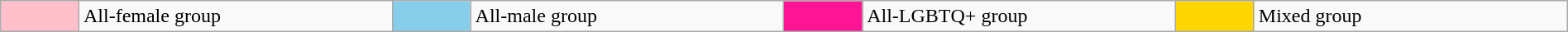<table class="wikitable plainrowheaders" style="width:100%">
<tr>
<td width="5%" style="background:#FFC0CB;"></td>
<td width="20%">All-female group</td>
<td width="5%" style="background:#87CEEB;"></td>
<td width="20%">All-male group</td>
<td width="5%" style="background:#FF1493;"></td>
<td width="20%">All-LGBTQ+ group</td>
<td width="5%" style="background:#FFD700;"></td>
<td width="20%">Mixed group</td>
</tr>
</table>
